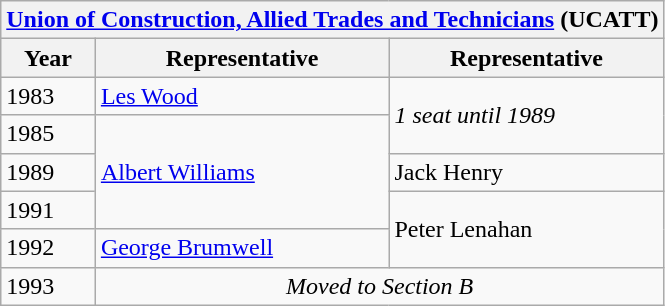<table class="wikitable">
<tr>
<th colspan=3><a href='#'>Union of Construction, Allied Trades and Technicians</a> (UCATT)</th>
</tr>
<tr>
<th>Year</th>
<th>Representative</th>
<th>Representative</th>
</tr>
<tr>
<td>1983</td>
<td><a href='#'>Les Wood</a></td>
<td rowspan=2><em>1 seat until 1989</em></td>
</tr>
<tr>
<td>1985</td>
<td rowspan=3><a href='#'>Albert Williams</a></td>
</tr>
<tr>
<td>1989</td>
<td>Jack Henry</td>
</tr>
<tr>
<td>1991</td>
<td rowspan=2>Peter Lenahan</td>
</tr>
<tr>
<td>1992</td>
<td><a href='#'>George Brumwell</a></td>
</tr>
<tr>
<td>1993</td>
<td colspan=2 align="center"><em>Moved to Section B</em></td>
</tr>
</table>
